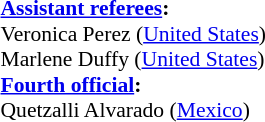<table width=50% style="font-size: 90%">
<tr>
<td><br><br><strong><a href='#'>Assistant referees</a>:</strong>
<br>Veronica Perez (<a href='#'>United States</a>)
<br>Marlene Duffy (<a href='#'>United States</a>)
<br><strong><a href='#'>Fourth official</a>:</strong>
<br>Quetzalli Alvarado (<a href='#'>Mexico</a>)</td>
</tr>
</table>
